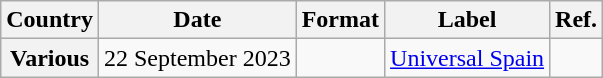<table class="wikitable plainrowheaders">
<tr>
<th>Country</th>
<th>Date</th>
<th>Format</th>
<th>Label</th>
<th>Ref.</th>
</tr>
<tr>
<th scope="row">Various</th>
<td>22 September 2023</td>
<td></td>
<td><a href='#'>Universal Spain</a></td>
<td></td>
</tr>
</table>
